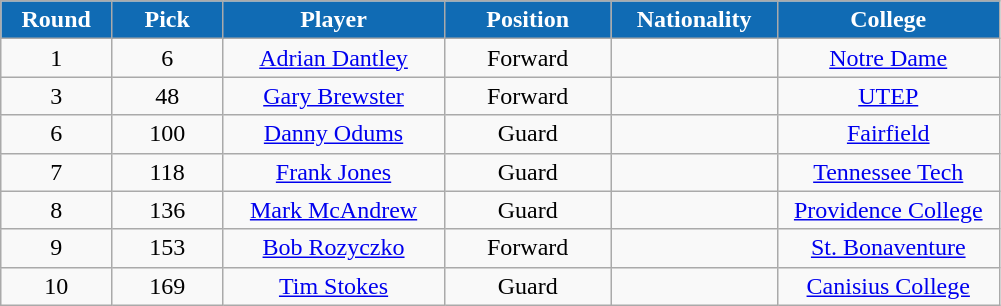<table class="wikitable sortable">
<tr>
<th style="background:#106bb4; color:white; width:10%;">Round</th>
<th style="background:#106bb4; color:white; width:10%;">Pick</th>
<th style="background:#106bb4; color:white; width:20%;">Player</th>
<th style="background:#106bb4; color:white" width="15%">Position</th>
<th style="background:#106bb4; color:white" width="15%">Nationality</th>
<th style="background:#106bb4; color:white; width:20%;">College</th>
</tr>
<tr style="text-align:center;" bgcolor="">
<td>1</td>
<td>6</td>
<td><a href='#'>Adrian Dantley</a></td>
<td>Forward</td>
<td></td>
<td><a href='#'>Notre Dame</a></td>
</tr>
<tr style="text-align:center;" bgcolor="">
<td>3</td>
<td>48</td>
<td><a href='#'>Gary Brewster</a></td>
<td>Forward</td>
<td></td>
<td><a href='#'>UTEP</a></td>
</tr>
<tr style="text-align:center;" bgcolor="">
<td>6</td>
<td>100</td>
<td><a href='#'>Danny Odums</a></td>
<td>Guard</td>
<td></td>
<td><a href='#'>Fairfield</a></td>
</tr>
<tr style="text-align:center;" bgcolor="">
<td>7</td>
<td>118</td>
<td><a href='#'>Frank Jones</a></td>
<td>Guard</td>
<td></td>
<td><a href='#'>Tennessee Tech</a></td>
</tr>
<tr style="text-align:center;" bgcolor="">
<td>8</td>
<td>136</td>
<td><a href='#'>Mark McAndrew</a></td>
<td>Guard</td>
<td></td>
<td><a href='#'>Providence College</a></td>
</tr>
<tr style="text-align:center;" bgcolor="">
<td>9</td>
<td>153</td>
<td><a href='#'>Bob Rozyczko</a></td>
<td>Forward</td>
<td></td>
<td><a href='#'>St. Bonaventure</a></td>
</tr>
<tr style="text-align:center;" bgcolor="">
<td>10</td>
<td>169</td>
<td><a href='#'>Tim Stokes</a></td>
<td>Guard</td>
<td></td>
<td><a href='#'>Canisius College</a></td>
</tr>
</table>
